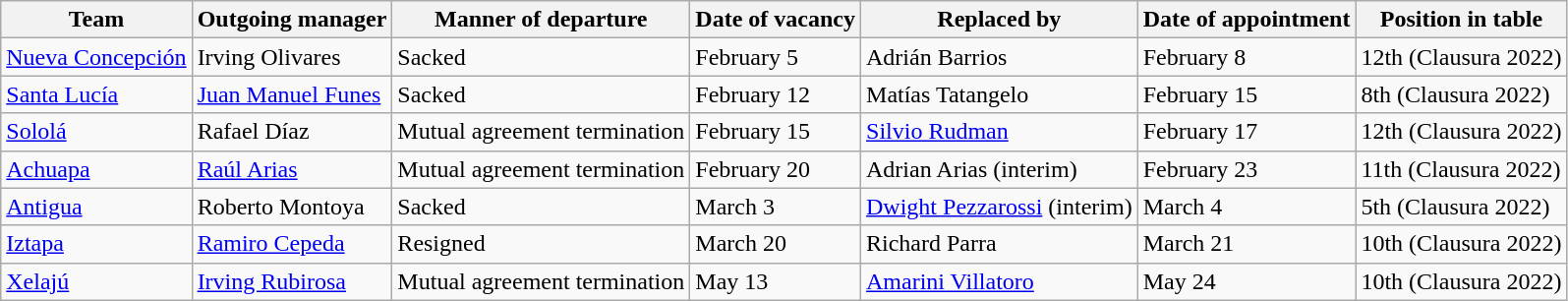<table class="wikitable">
<tr>
<th>Team</th>
<th>Outgoing manager</th>
<th>Manner of departure</th>
<th>Date of vacancy</th>
<th>Replaced by</th>
<th>Date of appointment</th>
<th>Position in table</th>
</tr>
<tr>
<td><a href='#'>Nueva Concepción</a></td>
<td> Irving Olivares</td>
<td>Sacked</td>
<td>February 5</td>
<td> Adrián Barrios</td>
<td>February 8</td>
<td>12th (Clausura 2022)</td>
</tr>
<tr>
<td><a href='#'>Santa Lucía</a></td>
<td> <a href='#'>Juan Manuel Funes</a></td>
<td>Sacked</td>
<td>February 12</td>
<td> Matías Tatangelo</td>
<td>February 15</td>
<td>8th (Clausura 2022)</td>
</tr>
<tr>
<td><a href='#'>Sololá</a></td>
<td> Rafael Díaz</td>
<td>Mutual agreement termination</td>
<td>February 15</td>
<td> <a href='#'>Silvio Rudman</a></td>
<td>February 17</td>
<td>12th (Clausura 2022)</td>
</tr>
<tr>
<td><a href='#'>Achuapa</a></td>
<td> <a href='#'>Raúl Arias</a></td>
<td>Mutual agreement termination</td>
<td>February 20</td>
<td> Adrian Arias (interim)</td>
<td>February 23</td>
<td>11th (Clausura 2022)</td>
</tr>
<tr>
<td><a href='#'>Antigua</a></td>
<td> Roberto Montoya</td>
<td>Sacked</td>
<td>March 3</td>
<td> <a href='#'>Dwight Pezzarossi</a> (interim)</td>
<td>March 4</td>
<td>5th (Clausura 2022)</td>
</tr>
<tr>
<td><a href='#'>Iztapa</a></td>
<td> <a href='#'>Ramiro Cepeda</a></td>
<td>Resigned</td>
<td>March 20</td>
<td> Richard Parra</td>
<td>March 21</td>
<td>10th (Clausura 2022)</td>
</tr>
<tr>
<td><a href='#'>Xelajú</a></td>
<td> <a href='#'>Irving Rubirosa</a></td>
<td>Mutual agreement termination</td>
<td>May 13</td>
<td> <a href='#'>Amarini Villatoro</a></td>
<td>May 24</td>
<td>10th (Clausura 2022)</td>
</tr>
</table>
